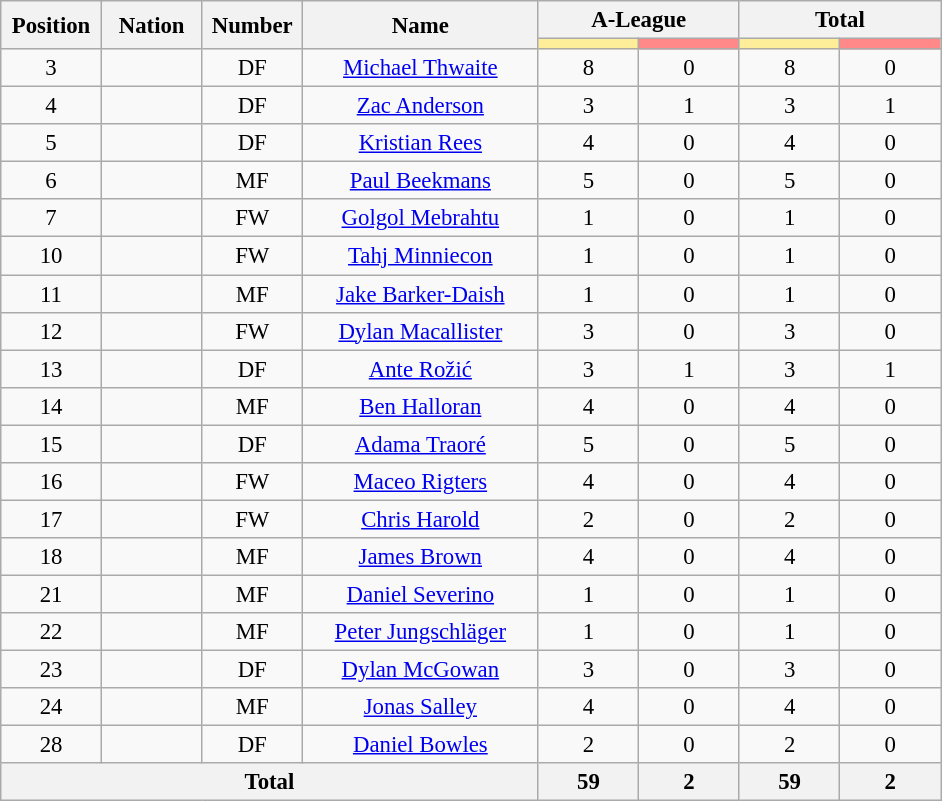<table class="wikitable" style="font-size: 95%; text-align: center;">
<tr>
<th rowspan=2 width=60>Position</th>
<th rowspan=2 width=60>Nation</th>
<th rowspan=2 width=60>Number</th>
<th rowspan=2 width=150>Name</th>
<th colspan=2>A-League</th>
<th colspan=2>Total</th>
</tr>
<tr>
<th style="width:60px; background:#fe9;"></th>
<th style="width:60px; background:#ff8888;"></th>
<th style="width:60px; background:#fe9;"></th>
<th style="width:60px; background:#ff8888;"></th>
</tr>
<tr>
<td>3</td>
<td></td>
<td>DF</td>
<td><a href='#'>Michael Thwaite</a></td>
<td>8</td>
<td>0</td>
<td>8</td>
<td>0</td>
</tr>
<tr>
<td>4</td>
<td></td>
<td>DF</td>
<td><a href='#'>Zac Anderson</a></td>
<td>3</td>
<td>1</td>
<td>3</td>
<td>1</td>
</tr>
<tr>
<td>5</td>
<td></td>
<td>DF</td>
<td><a href='#'>Kristian Rees</a></td>
<td>4</td>
<td>0</td>
<td>4</td>
<td>0</td>
</tr>
<tr>
<td>6</td>
<td></td>
<td>MF</td>
<td><a href='#'>Paul Beekmans</a></td>
<td>5</td>
<td>0</td>
<td>5</td>
<td>0</td>
</tr>
<tr>
<td>7</td>
<td></td>
<td>FW</td>
<td><a href='#'>Golgol Mebrahtu</a></td>
<td>1</td>
<td>0</td>
<td>1</td>
<td>0</td>
</tr>
<tr>
<td>10</td>
<td></td>
<td>FW</td>
<td><a href='#'>Tahj Minniecon</a></td>
<td>1</td>
<td>0</td>
<td>1</td>
<td>0</td>
</tr>
<tr>
<td>11</td>
<td></td>
<td>MF</td>
<td><a href='#'>Jake Barker-Daish</a></td>
<td>1</td>
<td>0</td>
<td>1</td>
<td>0</td>
</tr>
<tr>
<td>12</td>
<td></td>
<td>FW</td>
<td><a href='#'>Dylan Macallister</a></td>
<td>3</td>
<td>0</td>
<td>3</td>
<td>0</td>
</tr>
<tr>
<td>13</td>
<td></td>
<td>DF</td>
<td><a href='#'>Ante Rožić</a></td>
<td>3</td>
<td>1</td>
<td>3</td>
<td>1</td>
</tr>
<tr>
<td>14</td>
<td></td>
<td>MF</td>
<td><a href='#'>Ben Halloran</a></td>
<td>4</td>
<td>0</td>
<td>4</td>
<td>0</td>
</tr>
<tr>
<td>15</td>
<td></td>
<td>DF</td>
<td><a href='#'>Adama Traoré</a></td>
<td>5</td>
<td>0</td>
<td>5</td>
<td>0</td>
</tr>
<tr>
<td>16</td>
<td></td>
<td>FW</td>
<td><a href='#'>Maceo Rigters</a></td>
<td>4</td>
<td>0</td>
<td>4</td>
<td>0</td>
</tr>
<tr>
<td>17</td>
<td></td>
<td>FW</td>
<td><a href='#'>Chris Harold</a></td>
<td>2</td>
<td>0</td>
<td>2</td>
<td>0</td>
</tr>
<tr>
<td>18</td>
<td></td>
<td>MF</td>
<td><a href='#'>James Brown</a></td>
<td>4</td>
<td>0</td>
<td>4</td>
<td>0</td>
</tr>
<tr>
<td>21</td>
<td></td>
<td>MF</td>
<td><a href='#'>Daniel Severino</a></td>
<td>1</td>
<td>0</td>
<td>1</td>
<td>0</td>
</tr>
<tr>
<td>22</td>
<td></td>
<td>MF</td>
<td><a href='#'>Peter Jungschläger</a></td>
<td>1</td>
<td>0</td>
<td>1</td>
<td>0</td>
</tr>
<tr>
<td>23</td>
<td></td>
<td>DF</td>
<td><a href='#'>Dylan McGowan</a></td>
<td>3</td>
<td>0</td>
<td>3</td>
<td>0</td>
</tr>
<tr>
<td>24</td>
<td></td>
<td>MF</td>
<td><a href='#'>Jonas Salley</a></td>
<td>4</td>
<td>0</td>
<td>4</td>
<td>0</td>
</tr>
<tr>
<td>28</td>
<td></td>
<td>DF</td>
<td><a href='#'>Daniel Bowles</a></td>
<td>2</td>
<td>0</td>
<td>2</td>
<td>0</td>
</tr>
<tr>
<th colspan=4>Total</th>
<th>59</th>
<th>2</th>
<th>59</th>
<th>2</th>
</tr>
</table>
